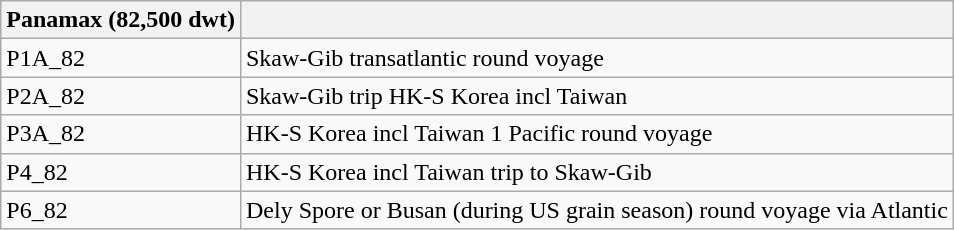<table class="wikitable">
<tr>
<th><strong>Panamax</strong> <strong>(82,500 dwt)</strong></th>
<th></th>
</tr>
<tr>
<td>P1A_82</td>
<td>Skaw-Gib transatlantic round voyage</td>
</tr>
<tr>
<td>P2A_82</td>
<td>Skaw-Gib trip HK-S Korea incl Taiwan</td>
</tr>
<tr>
<td>P3A_82</td>
<td>HK-S Korea incl Taiwan 1 Pacific round voyage</td>
</tr>
<tr>
<td>P4_82</td>
<td>HK-S Korea incl Taiwan trip to Skaw-Gib</td>
</tr>
<tr>
<td>P6_82</td>
<td>Dely Spore or Busan (during US grain season) round voyage via Atlantic</td>
</tr>
</table>
